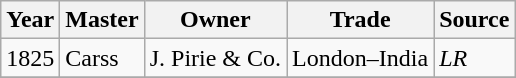<table class=" wikitable">
<tr>
<th>Year</th>
<th>Master</th>
<th>Owner</th>
<th>Trade</th>
<th>Source</th>
</tr>
<tr>
<td>1825</td>
<td>Carss</td>
<td>J. Pirie & Co.</td>
<td>London–India</td>
<td><em>LR</em></td>
</tr>
<tr>
</tr>
</table>
